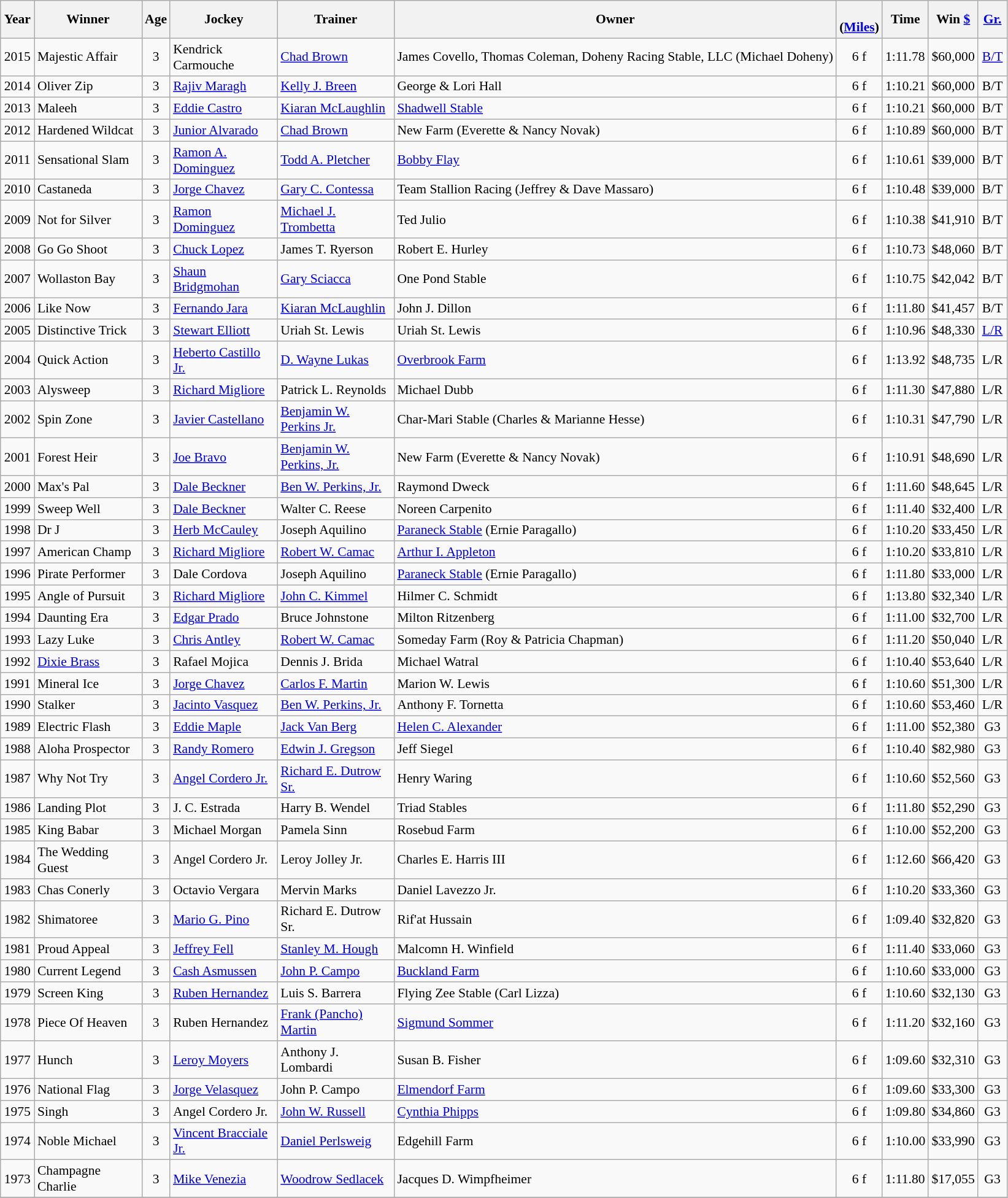<table class="wikitable sortable" style="font-size:90%">
<tr>
<th style="width:30px">Year</th>
<th style="width:110px">Winner</th>
<th style="width:20px">Age</th>
<th style="width:110px">Jockey</th>
<th style="width:120px">Trainer</th>
<th>Owner<br></th>
<th style="width:25px"><br> <span>(<a href='#'>Miles</a>)</span></th>
<th style="width:25px">Time</th>
<th style="width:35px">Win <a href='#'>$</a></th>
<th style="width:25px"><a href='#'>Gr.</a></th>
</tr>
<tr>
<td align=center>2015</td>
<td>Majestic Affair</td>
<td align=center>3</td>
<td>Kendrick Carmouche</td>
<td><a href='#'>Chad Brown</a></td>
<td>James Covello, Thomas Coleman, Doheny Racing Stable, LLC (Michael Doheny)</td>
<td align=center>6 f</td>
<td>1:11.78</td>
<td>$60,000</td>
<td align=center><a href='#'>B/T</a></td>
</tr>
<tr>
<td align=center>2014</td>
<td>Oliver Zip</td>
<td align=center>3</td>
<td><a href='#'>Rajiv Maragh</a></td>
<td><a href='#'>Kelly J. Breen</a></td>
<td>George & Lori Hall</td>
<td align=center>6 f</td>
<td>1:10.21</td>
<td>$60,000</td>
<td align=center>B/T</td>
</tr>
<tr>
<td align=center>2013</td>
<td>Maleeh</td>
<td align=center>3</td>
<td><a href='#'>Eddie Castro</a></td>
<td><a href='#'>Kiaran McLaughlin</a></td>
<td><a href='#'>Shadwell Stable</a></td>
<td align=center>6 f</td>
<td>1:10.21</td>
<td>$60,000</td>
<td align=center>B/T</td>
</tr>
<tr>
<td align=center>2012</td>
<td>Hardened Wildcat</td>
<td align=center>3</td>
<td><a href='#'>Junior Alvarado</a></td>
<td><a href='#'>Chad Brown</a></td>
<td>New Farm (Everette & Nancy Novak)</td>
<td align=center>6 f</td>
<td>1:10.89</td>
<td>$60,000</td>
<td align=center>B/T</td>
</tr>
<tr>
<td align=center>2011</td>
<td>Sensational Slam</td>
<td align=center>3</td>
<td><a href='#'>Ramon A. Dominguez</a></td>
<td><a href='#'>Todd A. Pletcher</a></td>
<td><a href='#'>Bobby Flay</a></td>
<td align=center>6 f</td>
<td>1:10.61</td>
<td>$39,000</td>
<td align=center>B/T</td>
</tr>
<tr>
<td align=center>2010</td>
<td>Castaneda</td>
<td align=center>3</td>
<td><a href='#'>Jorge Chavez</a></td>
<td><a href='#'>Gary C. Contessa</a></td>
<td>Team Stallion Racing (Jeffrey & Dave Massaro)</td>
<td align=center>6 f</td>
<td>1:10.48</td>
<td>$39,000</td>
<td align=center>B/T</td>
</tr>
<tr>
<td align=center>2009</td>
<td>Not for Silver</td>
<td align=center>3</td>
<td><a href='#'>Ramon Dominguez</a></td>
<td><a href='#'>Michael J. Trombetta</a></td>
<td>Ted Julio</td>
<td align=center>6 f</td>
<td>1:10.38</td>
<td>$41,910</td>
<td align=center>B/T</td>
</tr>
<tr>
<td align=center>2008</td>
<td>Go Go Shoot</td>
<td align=center>3</td>
<td><a href='#'>Chuck Lopez</a></td>
<td>James T. Ryerson</td>
<td>Robert E. Hurley</td>
<td align=center>6 f</td>
<td>1:10.73</td>
<td>$48,060</td>
<td align=center>B/T</td>
</tr>
<tr>
<td align=center>2007</td>
<td>Wollaston Bay</td>
<td align=center>3</td>
<td><a href='#'>Shaun Bridgmohan</a></td>
<td><a href='#'>Gary Sciacca</a></td>
<td>One Pond Stable</td>
<td align=center>6 f</td>
<td>1:10.75</td>
<td>$42,042</td>
<td align=center>B/T</td>
</tr>
<tr>
<td align=center>2006</td>
<td>Like Now</td>
<td align=center>3</td>
<td><a href='#'>Fernando Jara</a></td>
<td><a href='#'>Kiaran McLaughlin</a></td>
<td>John J. Dillon</td>
<td align=center>6 f</td>
<td>1:11.80</td>
<td>$41,457</td>
<td align=center>B/T</td>
</tr>
<tr>
<td align=center>2005</td>
<td>Distinctive Trick</td>
<td align=center>3</td>
<td><a href='#'>Stewart Elliott</a></td>
<td>Uriah St. Lewis</td>
<td>Uriah St. Lewis</td>
<td align=center>6 f</td>
<td>1:10.96</td>
<td>$48,330</td>
<td align=center><a href='#'>L/R</a></td>
</tr>
<tr>
<td align=center>2004</td>
<td>Quick Action</td>
<td align=center>3</td>
<td><a href='#'>Heberto Castillo Jr.</a></td>
<td><a href='#'>D. Wayne Lukas</a></td>
<td><a href='#'>Overbrook Farm</a></td>
<td align=center>6 f</td>
<td>1:13.92</td>
<td>$48,735</td>
<td align=center>L/R</td>
</tr>
<tr>
<td align=center>2003</td>
<td>Alysweep</td>
<td align=center>3</td>
<td><a href='#'>Richard Migliore</a></td>
<td>Patrick L. Reynolds</td>
<td>Michael Dubb</td>
<td align=center>6 f</td>
<td>1:11.30</td>
<td>$47,880</td>
<td align=center>L/R</td>
</tr>
<tr>
<td align=center>2002</td>
<td>Spin Zone</td>
<td align=center>3</td>
<td><a href='#'>Javier Castellano</a></td>
<td><a href='#'>Benjamin W. Perkins Jr.</a></td>
<td>Char-Mari Stable (Charles & Marianne Hesse)</td>
<td align=center>6 f</td>
<td>1:10.31</td>
<td>$47,790</td>
<td align=center>L/R</td>
</tr>
<tr>
<td align=center>2001</td>
<td>Forest Heir</td>
<td align=center>3</td>
<td><a href='#'>Joe Bravo</a></td>
<td><a href='#'>Benjamin W. Perkins, Jr.</a></td>
<td>New Farm (Everette & Nancy Novak)</td>
<td align=center>6 f</td>
<td>1:10.91</td>
<td>$48,690</td>
<td align=center>L/R</td>
</tr>
<tr>
<td align=center>2000</td>
<td>Max's Pal</td>
<td align=center>3</td>
<td><a href='#'>Dale Beckner</a></td>
<td><a href='#'>Ben W. Perkins, Jr.</a></td>
<td>Raymond Dweck</td>
<td align=center>6 f</td>
<td>1:11.60</td>
<td>$48,645</td>
<td align=center>L/R</td>
</tr>
<tr>
<td align=center>1999</td>
<td>Sweep Well</td>
<td align=center>3</td>
<td><a href='#'>Dale Beckner</a></td>
<td>Walter C. Reese</td>
<td>Noreen Carpenito</td>
<td align=center>6 f</td>
<td>1:11.40</td>
<td>$32,400</td>
<td align=center>L/R</td>
</tr>
<tr>
<td align=center>1998</td>
<td>Dr J</td>
<td align=center>3</td>
<td><a href='#'>Herb McCauley</a></td>
<td>Joseph Aquilino</td>
<td><a href='#'>Paraneck Stable</a> (Ernie Paragallo)</td>
<td align=center>6 f</td>
<td>1:10.20</td>
<td>$33,450</td>
<td align=center>L/R</td>
</tr>
<tr>
<td align=center>1997</td>
<td>American Champ</td>
<td align=center>3</td>
<td><a href='#'>Richard Migliore</a></td>
<td><a href='#'>Robert W. Camac</a></td>
<td><a href='#'>Arthur I. Appleton</a></td>
<td align=center>6 f</td>
<td>1:10.20</td>
<td>$33,810</td>
<td align=center>L/R</td>
</tr>
<tr>
<td align=center>1996</td>
<td>Pirate Performer</td>
<td align=center>3</td>
<td>Dale Cordova</td>
<td>Joseph Aquilino</td>
<td><a href='#'>Paraneck Stable</a> (Ernie Paragallo)</td>
<td align=center>6 f</td>
<td>1:11.80</td>
<td>$33,000</td>
<td align=center>L/R</td>
</tr>
<tr>
<td align=center>1995</td>
<td>Angle of Pursuit</td>
<td align=center>3</td>
<td><a href='#'>Richard Migliore</a></td>
<td><a href='#'>John C. Kimmel</a></td>
<td>Hilmer C. Schmidt</td>
<td align=center>6 f</td>
<td>1:13.80</td>
<td>$32,340</td>
<td align=center>L/R</td>
</tr>
<tr>
<td align=center>1994</td>
<td>Daunting Era</td>
<td align=center>3</td>
<td><a href='#'>Edgar Prado</a></td>
<td>Bruce Johnstone</td>
<td>Milton Ritzenberg</td>
<td align=center>6 f</td>
<td>1:11.00</td>
<td>$32,700</td>
<td align=center>L/R</td>
</tr>
<tr>
<td align=center>1993</td>
<td>Lazy Luke</td>
<td align=center>3</td>
<td><a href='#'>Chris Antley</a></td>
<td><a href='#'>Robert W. Camac</a></td>
<td>Someday Farm (Roy & Patricia Chapman)</td>
<td align=center>6 f</td>
<td>1:11.20</td>
<td>$50,040</td>
<td align=center>L/R</td>
</tr>
<tr>
<td align=center>1992</td>
<td><a href='#'>Dixie Brass</a></td>
<td align=center>3</td>
<td>Rafael Mojica</td>
<td>Dennis J. Brida</td>
<td>Michael Watral</td>
<td align=center>6 f</td>
<td>1:10.40</td>
<td>$53,640</td>
<td align=center>L/R</td>
</tr>
<tr>
<td align=center>1991</td>
<td>Mineral Ice</td>
<td align=center>3</td>
<td><a href='#'>Jorge Chavez</a></td>
<td><a href='#'>Carlos F. Martin</a></td>
<td>Marion W. Lewis</td>
<td align=center>6 f</td>
<td>1:10.60</td>
<td>$51,300</td>
<td align=center>L/R</td>
</tr>
<tr>
<td align=center>1990</td>
<td>Stalker</td>
<td align=center>3</td>
<td><a href='#'>Jacinto Vasquez</a></td>
<td><a href='#'>Ben W. Perkins, Jr.</a></td>
<td>Anthony F. Tornetta</td>
<td align=center>6 f</td>
<td>1:10.60</td>
<td>$53,460</td>
<td align=center>L/R</td>
</tr>
<tr>
<td align=center>1989</td>
<td>Electric Flash</td>
<td align=center>3</td>
<td><a href='#'>Eddie Maple</a></td>
<td><a href='#'>Jack Van Berg</a></td>
<td><a href='#'>Helen C. Alexander</a></td>
<td align=center>6 f</td>
<td>1:11.00</td>
<td>$52,380</td>
<td align=center>G3</td>
</tr>
<tr>
<td align=center>1988</td>
<td>Aloha Prospector</td>
<td align=center>3</td>
<td><a href='#'>Randy Romero</a></td>
<td><a href='#'>Edwin J. Gregson</a></td>
<td>Jeff Siegel</td>
<td align=center>6 f</td>
<td>1:10.40</td>
<td>$82,980</td>
<td align=center>G3</td>
</tr>
<tr>
<td align=center>1987</td>
<td>Why Not Try</td>
<td align=center>3</td>
<td><a href='#'>Angel Cordero Jr.</a></td>
<td><a href='#'>Richard E. Dutrow Sr.</a></td>
<td>Henry Waring</td>
<td align=center>6 f</td>
<td>1:10.60</td>
<td>$52,560</td>
<td align=center>G3</td>
</tr>
<tr>
<td align=center>1986</td>
<td>Landing Plot</td>
<td align=center>3</td>
<td>J. C. Estrada</td>
<td>Harry B. Wendel</td>
<td>Triad Stables</td>
<td align=center>6 f</td>
<td>1:11.80</td>
<td>$52,290</td>
<td align=center>G3</td>
</tr>
<tr>
<td align=center>1985</td>
<td>King Babar</td>
<td align=center>3</td>
<td>Michael Morgan</td>
<td>Pamela Sinn</td>
<td>Rosebud Farm</td>
<td align=center>6 f</td>
<td>1:10.00</td>
<td>$52,200</td>
<td align=center>G3</td>
</tr>
<tr>
<td align=center>1984</td>
<td>The Wedding Guest</td>
<td align=center>3</td>
<td>Angel Cordero Jr.</td>
<td>Leroy Jolley Jr.</td>
<td>Charles E. Harris III</td>
<td align=center>6 f</td>
<td>1:12.60</td>
<td>$66,420</td>
<td align=center>G3</td>
</tr>
<tr>
<td align=center>1983</td>
<td>Chas Conerly</td>
<td align=center>3</td>
<td>Octavio Vergara</td>
<td>Mervin Marks</td>
<td>Daniel Lavezzo Jr.</td>
<td align=center>6 f</td>
<td>1:10.20</td>
<td>$33,360</td>
<td align=center>G3</td>
</tr>
<tr>
<td align=center>1982</td>
<td>Shimatoree</td>
<td align=center>3</td>
<td><a href='#'>Mario G. Pino</a></td>
<td>Richard E. Dutrow Sr.</td>
<td>Rif'at Hussain</td>
<td align=center>6 f</td>
<td>1:09.40</td>
<td>$32,820</td>
<td align=center>G3</td>
</tr>
<tr>
<td align=center>1981</td>
<td>Proud Appeal</td>
<td align=center>3</td>
<td><a href='#'>Jeffrey Fell</a></td>
<td><a href='#'>Stanley M. Hough</a></td>
<td>Malcomn H. Winfield</td>
<td align=center>6 f</td>
<td>1:11.40</td>
<td>$33,060</td>
<td align=center>G3</td>
</tr>
<tr>
<td align=center>1980</td>
<td>Current Legend</td>
<td align=center>3</td>
<td><a href='#'>Cash Asmussen</a></td>
<td><a href='#'>John P. Campo</a></td>
<td><a href='#'>Buckland Farm</a></td>
<td align=center>6 f</td>
<td>1:10.60</td>
<td>$33,000</td>
<td align=center>G3</td>
</tr>
<tr>
<td align=center>1979</td>
<td>Screen King</td>
<td align=center>3</td>
<td><a href='#'>Ruben Hernandez</a></td>
<td>Luis S. Barrera</td>
<td>Flying Zee Stable (Carl Lizza)</td>
<td align=center>6 f</td>
<td>1:10.60</td>
<td>$32,130</td>
<td align=center>G3</td>
</tr>
<tr>
<td align=center>1978</td>
<td>Piece Of Heaven</td>
<td align=center>3</td>
<td>Ruben Hernandez</td>
<td><a href='#'>Frank (Pancho) Martin</a></td>
<td><a href='#'>Sigmund Sommer</a></td>
<td align=center>6 f</td>
<td>1:11.20</td>
<td>$32,160</td>
<td align=center>G3</td>
</tr>
<tr>
<td align=center>1977</td>
<td>Hunch</td>
<td align=center>3</td>
<td><a href='#'>Leroy Moyers</a></td>
<td>Anthony J. Lombardi</td>
<td>Susan B. Fisher</td>
<td align=center>6 f</td>
<td>1:09.60</td>
<td>$32,310</td>
<td align=center>G3</td>
</tr>
<tr>
<td align=center>1976</td>
<td>National Flag</td>
<td align=center>3</td>
<td><a href='#'>Jorge Velasquez</a></td>
<td>John P. Campo</td>
<td><a href='#'>Elmendorf Farm</a></td>
<td align=center>6 f</td>
<td>1:09.60</td>
<td>$33,300</td>
<td align=center>G3</td>
</tr>
<tr>
<td align=center>1975</td>
<td>Singh</td>
<td align=center>3</td>
<td>Angel Cordero Jr.</td>
<td><a href='#'>John W. Russell</a></td>
<td><a href='#'>Cynthia Phipps</a></td>
<td align=center>6 f</td>
<td>1:09.80</td>
<td>$34,860</td>
<td align=center>G3</td>
</tr>
<tr>
<td align=center>1974</td>
<td>Noble Michael</td>
<td align=center>3</td>
<td><a href='#'>Vincent Bracciale Jr.</a></td>
<td><a href='#'>Daniel Perlsweig</a></td>
<td>Edgehill Farm</td>
<td align=center>6 f</td>
<td>1:10.00</td>
<td>$33,990</td>
<td align=center>G3</td>
</tr>
<tr>
<td align=center>1973</td>
<td>Champagne Charlie</td>
<td align=center>3</td>
<td><a href='#'>Mike Venezia</a></td>
<td><a href='#'>Woodrow Sedlacek</a></td>
<td>Jacques D. Wimpfheimer</td>
<td align=center>6 f</td>
<td>1:11.80</td>
<td>$17,055</td>
<td align=center>G3</td>
</tr>
<tr>
</tr>
</table>
